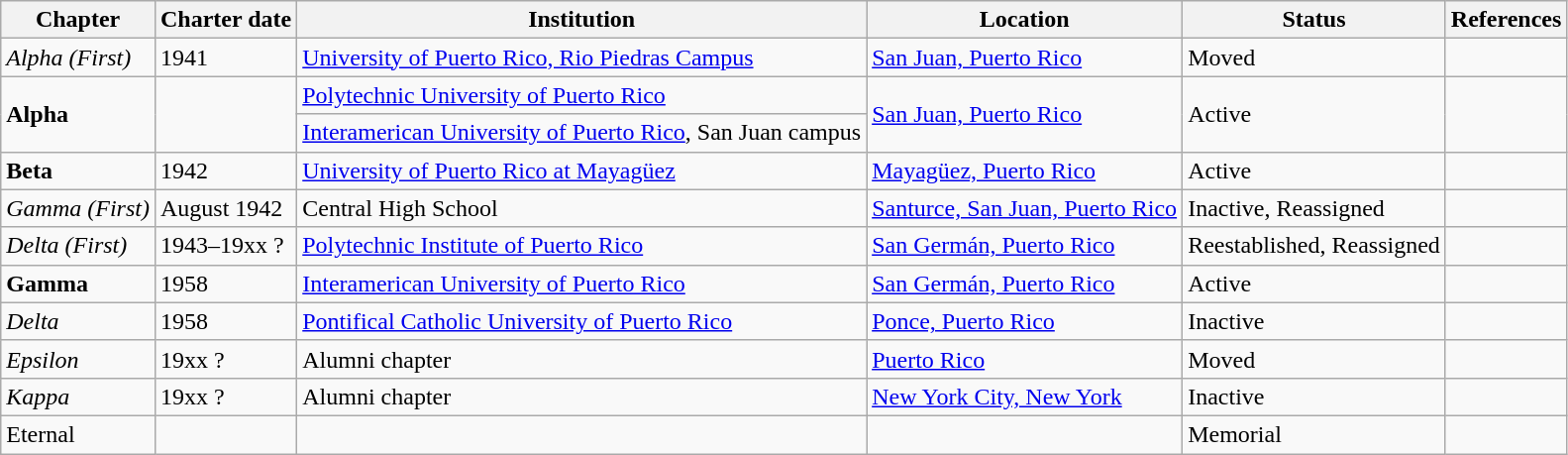<table class="wikitable sortable">
<tr>
<th>Chapter</th>
<th>Charter date</th>
<th>Institution</th>
<th>Location</th>
<th>Status</th>
<th>References</th>
</tr>
<tr>
<td><em>Alpha (First)</em></td>
<td>1941</td>
<td><a href='#'>University of Puerto Rico, Rio Piedras Campus</a></td>
<td><a href='#'>San Juan, Puerto Rico</a></td>
<td>Moved</td>
<td></td>
</tr>
<tr>
<td rowspan="2"><strong>Alpha</strong></td>
<td rowspan="2"></td>
<td><a href='#'>Polytechnic University of Puerto Rico</a></td>
<td rowspan="2"><a href='#'>San Juan, Puerto Rico</a></td>
<td rowspan="2">Active</td>
<td rowspan="2"></td>
</tr>
<tr>
<td><a href='#'>Interamerican University of Puerto Rico</a>, San Juan campus</td>
</tr>
<tr>
<td><strong>Beta</strong></td>
<td>1942</td>
<td><a href='#'>University of Puerto Rico at Mayagüez</a></td>
<td><a href='#'>Mayagüez, Puerto Rico</a></td>
<td>Active</td>
<td></td>
</tr>
<tr>
<td><em>Gamma (First)</em></td>
<td>August 1942</td>
<td>Central High School</td>
<td><a href='#'>Santurce, San Juan, Puerto Rico</a></td>
<td>Inactive, Reassigned</td>
<td></td>
</tr>
<tr>
<td><em>Delta (First)</em></td>
<td>1943–19xx ?</td>
<td><a href='#'>Polytechnic Institute of Puerto Rico</a></td>
<td><a href='#'>San Germán, Puerto Rico</a></td>
<td>Reestablished, Reassigned</td>
<td></td>
</tr>
<tr>
<td><strong>Gamma</strong></td>
<td>1958</td>
<td><a href='#'>Interamerican University of Puerto Rico</a></td>
<td><a href='#'>San Germán, Puerto Rico</a></td>
<td>Active</td>
<td></td>
</tr>
<tr>
<td><em>Delta</em></td>
<td>1958</td>
<td><a href='#'>Pontifical Catholic University of Puerto Rico</a></td>
<td><a href='#'>Ponce, Puerto Rico</a></td>
<td>Inactive</td>
<td></td>
</tr>
<tr>
<td><em>Epsilon</em></td>
<td>19xx ?</td>
<td>Alumni chapter</td>
<td><a href='#'>Puerto Rico</a></td>
<td>Moved</td>
<td></td>
</tr>
<tr>
<td><em>Kappa</em></td>
<td>19xx ?</td>
<td>Alumni chapter</td>
<td><a href='#'>New York City, New York</a></td>
<td>Inactive</td>
<td></td>
</tr>
<tr>
<td>Eternal</td>
<td></td>
<td></td>
<td></td>
<td>Memorial</td>
<td></td>
</tr>
</table>
